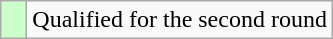<table class="wikitable">
<tr>
<td width=10px bgcolor="#ccffcc"></td>
<td>Qualified for the second round</td>
</tr>
</table>
